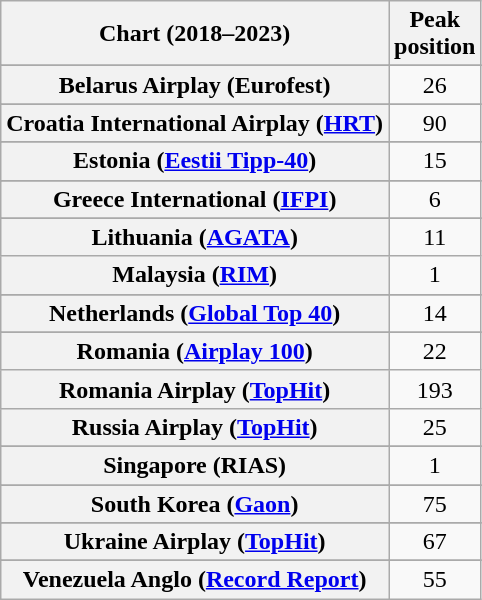<table class="wikitable sortable plainrowheaders" style="text-align:center;">
<tr>
<th>Chart (2018–2023)</th>
<th>Peak<br>position</th>
</tr>
<tr>
</tr>
<tr>
</tr>
<tr>
<th scope="row">Belarus Airplay (Eurofest)</th>
<td>26</td>
</tr>
<tr>
</tr>
<tr>
</tr>
<tr>
</tr>
<tr>
</tr>
<tr>
<th scope="row">Croatia International Airplay (<a href='#'>HRT</a>)</th>
<td>90</td>
</tr>
<tr>
</tr>
<tr>
<th scope="row">Estonia (<a href='#'>Eestii Tipp-40</a>)</th>
<td>15</td>
</tr>
<tr>
</tr>
<tr>
</tr>
<tr>
</tr>
<tr>
<th scope="row">Greece International (<a href='#'>IFPI</a>)</th>
<td>6</td>
</tr>
<tr>
</tr>
<tr>
</tr>
<tr>
</tr>
<tr>
</tr>
<tr>
</tr>
<tr>
</tr>
<tr>
<th scope="row">Lithuania (<a href='#'>AGATA</a>)</th>
<td>11</td>
</tr>
<tr>
<th scope="row">Malaysia (<a href='#'>RIM</a>)</th>
<td>1</td>
</tr>
<tr>
</tr>
<tr>
<th scope="row">Netherlands (<a href='#'>Global Top 40</a>)</th>
<td>14</td>
</tr>
<tr>
</tr>
<tr>
</tr>
<tr>
</tr>
<tr>
<th scope="row">Romania (<a href='#'>Airplay 100</a>)</th>
<td>22</td>
</tr>
<tr>
<th scope="row">Romania Airplay (<a href='#'>TopHit</a>)</th>
<td>193</td>
</tr>
<tr>
<th scope="row">Russia Airplay (<a href='#'>TopHit</a>)</th>
<td>25</td>
</tr>
<tr>
</tr>
<tr>
<th scope="row">Singapore (RIAS)</th>
<td>1</td>
</tr>
<tr>
</tr>
<tr>
</tr>
<tr>
<th scope="row">South Korea (<a href='#'>Gaon</a>)</th>
<td>75</td>
</tr>
<tr>
</tr>
<tr>
</tr>
<tr>
</tr>
<tr>
<th scope="row">Ukraine Airplay (<a href='#'>TopHit</a>)</th>
<td>67</td>
</tr>
<tr>
</tr>
<tr>
</tr>
<tr>
<th scope="row">Venezuela Anglo (<a href='#'>Record Report</a>)</th>
<td>55</td>
</tr>
</table>
